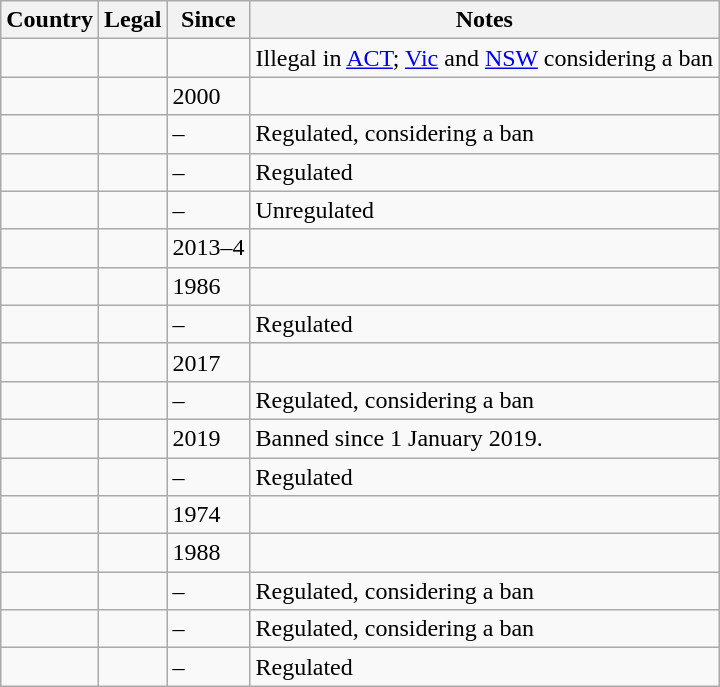<table class="sortable wikitable">
<tr>
<th>Country</th>
<th>Legal</th>
<th>Since</th>
<th ! class="unsortable">Notes</th>
</tr>
<tr>
<td></td>
<td></td>
<td></td>
<td>Illegal in <a href='#'>ACT</a>; <a href='#'>Vic</a> and <a href='#'>NSW</a> considering a ban</td>
</tr>
<tr>
<td></td>
<td></td>
<td>2000</td>
<td></td>
</tr>
<tr>
<td></td>
<td></td>
<td>–</td>
<td>Regulated, considering a ban</td>
</tr>
<tr>
<td></td>
<td></td>
<td>–</td>
<td>Regulated</td>
</tr>
<tr>
<td></td>
<td></td>
<td>–</td>
<td>Unregulated</td>
</tr>
<tr>
<td></td>
<td></td>
<td>2013–4</td>
<td></td>
</tr>
<tr>
<td></td>
<td></td>
<td>1986</td>
<td></td>
</tr>
<tr>
<td></td>
<td></td>
<td>–</td>
<td>Regulated</td>
</tr>
<tr>
<td></td>
<td></td>
<td>2017</td>
<td></td>
</tr>
<tr>
<td></td>
<td></td>
<td>–</td>
<td>Regulated, considering a ban</td>
</tr>
<tr>
<td></td>
<td></td>
<td>2019</td>
<td>Banned since 1 January 2019.</td>
</tr>
<tr>
<td></td>
<td></td>
<td>–</td>
<td>Regulated</td>
</tr>
<tr>
<td></td>
<td></td>
<td>1974</td>
<td></td>
</tr>
<tr>
<td></td>
<td></td>
<td>1988</td>
<td></td>
</tr>
<tr>
<td></td>
<td></td>
<td>–</td>
<td>Regulated, considering a ban</td>
</tr>
<tr>
<td></td>
<td></td>
<td>–</td>
<td>Regulated, considering a ban</td>
</tr>
<tr>
<td></td>
<td></td>
<td>–</td>
<td>Regulated</td>
</tr>
</table>
